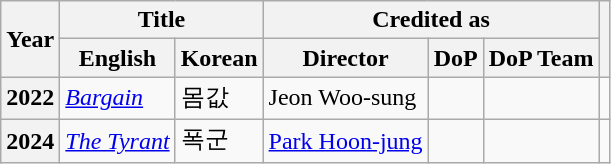<table class="wikitable plainrowheaders">
<tr>
<th rowspan="2" scope="col">Year</th>
<th colspan="2" scope="col">Title</th>
<th colspan="3">Credited as</th>
<th rowspan="2" scope="col" class="unsortable"></th>
</tr>
<tr>
<th>English</th>
<th>Korean</th>
<th>Director</th>
<th>DoP</th>
<th>DoP Team</th>
</tr>
<tr>
<th scope="row">2022</th>
<td><em><a href='#'>Bargain</a></em></td>
<td>몸값</td>
<td>Jeon Woo-sung</td>
<td></td>
<td></td>
<td></td>
</tr>
<tr>
<th scope="row">2024</th>
<td><em><a href='#'>The Tyrant</a></em></td>
<td>폭군</td>
<td><a href='#'>Park Hoon-jung</a></td>
<td></td>
<td></td>
<td></td>
</tr>
</table>
